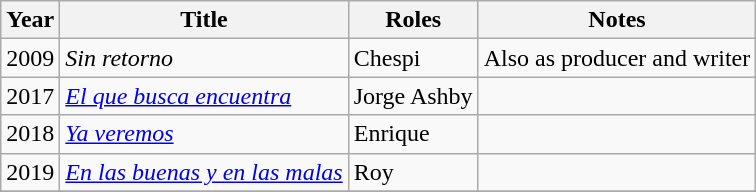<table class="wikitable sortable">
<tr>
<th>Year</th>
<th>Title</th>
<th>Roles</th>
<th>Notes</th>
</tr>
<tr>
<td>2009</td>
<td><em>Sin retorno</em></td>
<td>Chespi</td>
<td>Also as producer and writer</td>
</tr>
<tr>
<td>2017</td>
<td><em><a href='#'>El que busca encuentra</a></em></td>
<td>Jorge Ashby</td>
<td></td>
</tr>
<tr>
<td>2018</td>
<td><em><a href='#'>Ya veremos</a></em></td>
<td>Enrique</td>
<td></td>
</tr>
<tr>
<td>2019</td>
<td><em><a href='#'>En las buenas y en las malas</a></em></td>
<td>Roy</td>
<td></td>
</tr>
<tr>
</tr>
</table>
